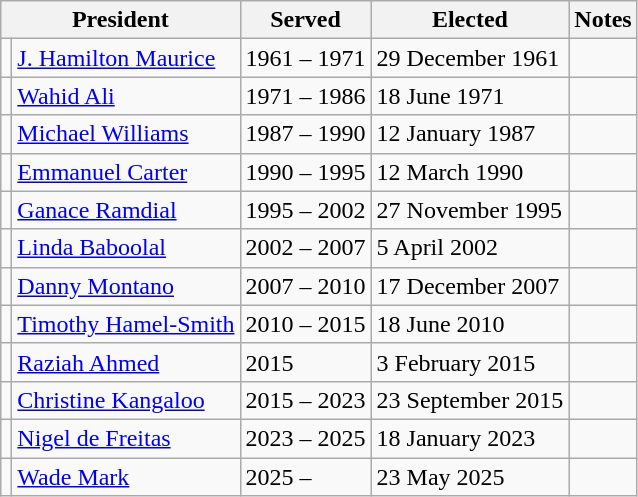<table class="wikitable">
<tr>
<th colspan="2">President</th>
<th>Served</th>
<th>Elected</th>
<th>Notes</th>
</tr>
<tr>
<td></td>
<td><a href='#'>J. Hamilton Maurice</a></td>
<td>1961 – 1971</td>
<td>29 December 1961</td>
<td></td>
</tr>
<tr>
<td></td>
<td><a href='#'>Wahid Ali</a></td>
<td>1971 – 1986</td>
<td>18 June 1971</td>
<td></td>
</tr>
<tr>
<td></td>
<td><a href='#'>Michael Williams</a></td>
<td>1987 – 1990</td>
<td>12 January 1987</td>
<td></td>
</tr>
<tr>
<td></td>
<td><a href='#'>Emmanuel Carter</a></td>
<td>1990 – 1995</td>
<td>12 March 1990</td>
<td></td>
</tr>
<tr>
<td></td>
<td><a href='#'>Ganace Ramdial</a></td>
<td>1995 – 2002</td>
<td>27 November 1995</td>
<td></td>
</tr>
<tr>
<td></td>
<td><a href='#'>Linda Baboolal</a></td>
<td>2002 – 2007</td>
<td>5 April 2002</td>
<td></td>
</tr>
<tr>
<td></td>
<td><a href='#'>Danny Montano</a></td>
<td>2007 – 2010</td>
<td>17 December 2007</td>
<td></td>
</tr>
<tr>
<td></td>
<td><a href='#'>Timothy Hamel-Smith</a></td>
<td>2010 – 2015</td>
<td>18 June 2010</td>
<td></td>
</tr>
<tr>
<td></td>
<td><a href='#'>Raziah Ahmed</a></td>
<td>2015</td>
<td>3 February 2015</td>
<td></td>
</tr>
<tr>
<td></td>
<td><a href='#'>Christine Kangaloo</a></td>
<td>2015 – 2023</td>
<td>23 September 2015</td>
<td></td>
</tr>
<tr>
<td></td>
<td><a href='#'>Nigel de Freitas</a></td>
<td>2023 – 2025</td>
<td>18 January 2023</td>
<td></td>
</tr>
<tr>
<td></td>
<td><a href='#'>Wade Mark</a></td>
<td>2025 –</td>
<td>23 May 2025</td>
<td></td>
</tr>
</table>
